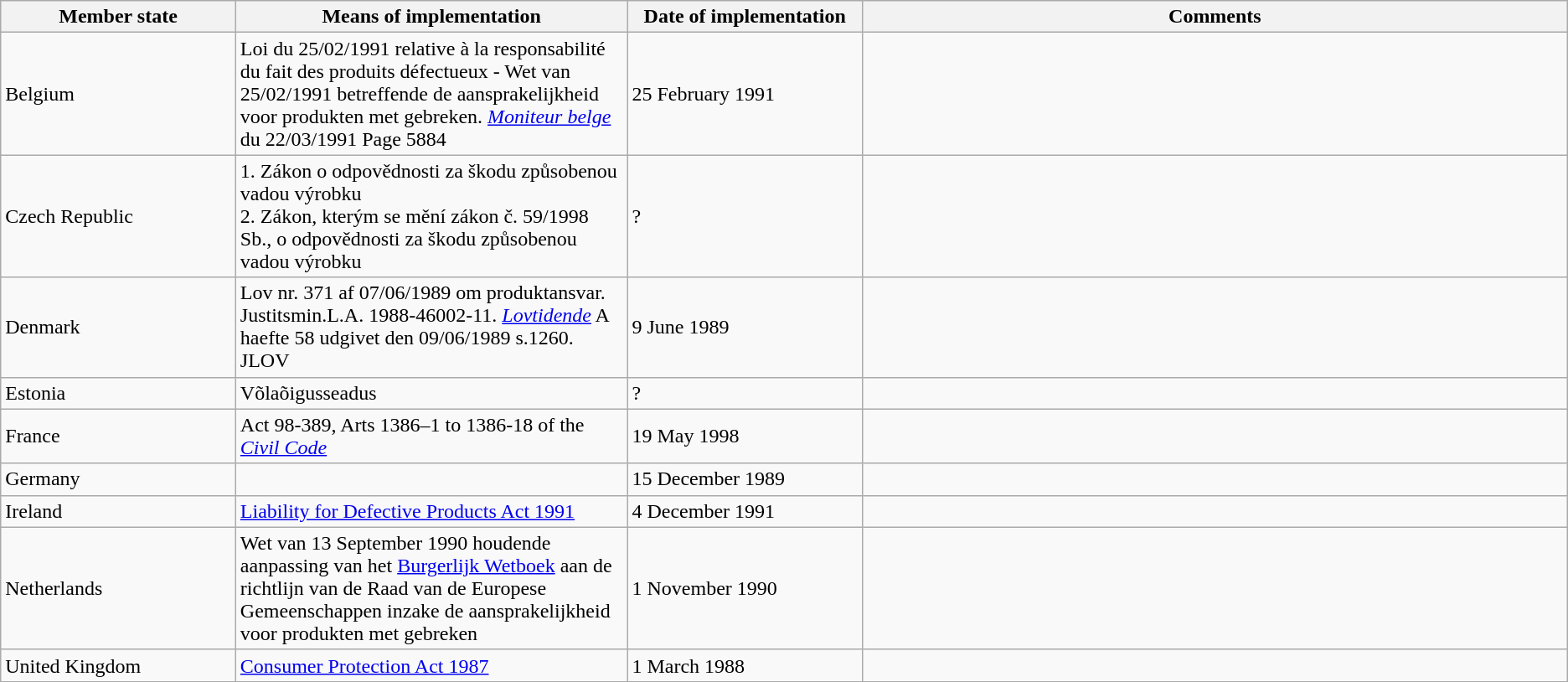<table class="wikitable">
<tr>
<th width="15%">Member state</th>
<th width="25%">Means of implementation</th>
<th width="15%">Date of implementation</th>
<th width="45%">Comments</th>
</tr>
<tr>
<td>Belgium</td>
<td>Loi du 25/02/1991 relative à la responsabilité du fait des produits défectueux - Wet van 25/02/1991 betreffende de aansprakelijkheid voor produkten met gebreken. <em><a href='#'>Moniteur belge</a></em> du 22/03/1991 Page 5884</td>
<td>25 February 1991</td>
<td></td>
</tr>
<tr>
<td>Czech Republic</td>
<td>1. Zákon o odpovědnosti za škodu způsobenou vadou výrobku<br>2. Zákon, kterým se mění zákon č. 59/1998 Sb., o odpovědnosti za škodu způsobenou vadou výrobku</td>
<td>?</td>
<td></td>
</tr>
<tr>
<td>Denmark</td>
<td>Lov nr. 371 af 07/06/1989 om produktansvar. Justitsmin.L.A. 1988-46002-11. <em><a href='#'>Lovtidende</a></em> A haefte 58 udgivet den 09/06/1989 s.1260. JLOV</td>
<td>9 June 1989</td>
<td></td>
</tr>
<tr>
<td>Estonia</td>
<td>Võlaõigusseadus</td>
<td>?</td>
<td></td>
</tr>
<tr>
<td>France</td>
<td>Act 98-389, Arts 1386–1 to 1386-18 of the <em><a href='#'>Civil Code</a></em></td>
<td>19 May 1998</td>
<td></td>
</tr>
<tr>
<td>Germany</td>
<td></td>
<td>15 December 1989</td>
<td></td>
</tr>
<tr>
<td>Ireland</td>
<td><a href='#'>Liability for Defective Products Act 1991</a></td>
<td>4 December 1991</td>
<td></td>
</tr>
<tr>
<td>Netherlands</td>
<td>Wet van 13 September 1990 houdende aanpassing van het <a href='#'>Burgerlijk Wetboek</a> aan de richtlijn van de Raad van de Europese Gemeenschappen inzake de aansprakelijkheid voor produkten met gebreken</td>
<td>1 November 1990</td>
<td></td>
</tr>
<tr>
<td>United Kingdom</td>
<td><a href='#'>Consumer Protection Act 1987</a></td>
<td>1 March 1988</td>
<td></td>
</tr>
<tr>
</tr>
</table>
